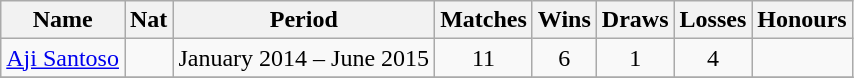<table class="wikitable">
<tr>
<th>Name</th>
<th>Nat</th>
<th>Period</th>
<th>Matches</th>
<th>Wins</th>
<th>Draws</th>
<th>Losses</th>
<th>Honours</th>
</tr>
<tr>
<td><a href='#'>Aji Santoso</a></td>
<td align="center"></td>
<td align="center">January 2014 – June 2015</td>
<td align="center">11</td>
<td align="center">6</td>
<td align="center">1</td>
<td align="center">4</td>
<td></td>
</tr>
<tr>
</tr>
</table>
